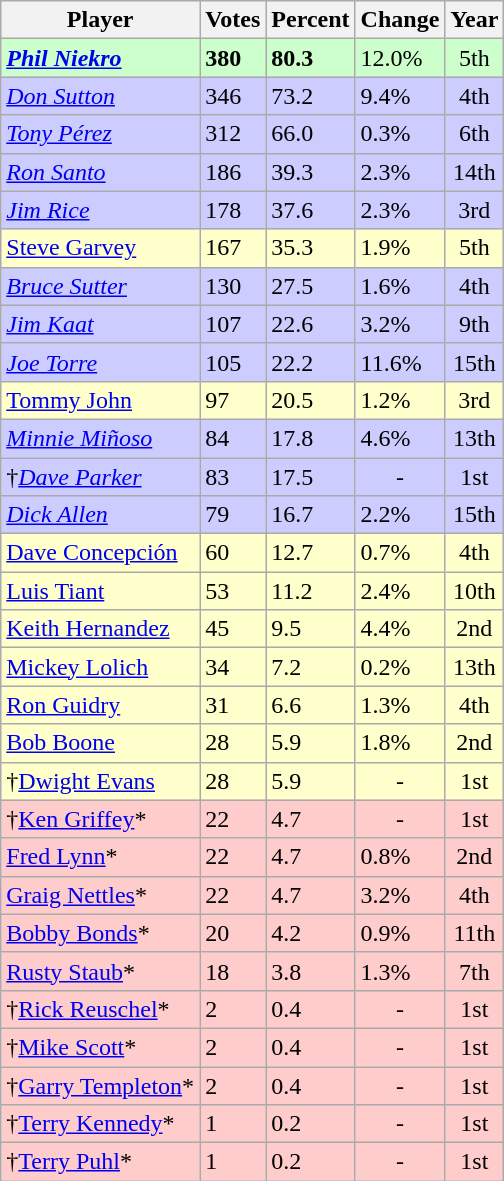<table class="wikitable sortable">
<tr>
<th>Player</th>
<th>Votes</th>
<th>Percent</th>
<th>Change</th>
<th>Year</th>
</tr>
<tr bgcolor="#ccffcc">
<td><strong><em><a href='#'>Phil Niekro</a></em></strong></td>
<td><strong>380</strong></td>
<td><strong>80.3</strong></td>
<td align="left"> 12.0%</td>
<td align="center">5th</td>
</tr>
<tr bgcolor="#ccccff">
<td><em><a href='#'>Don Sutton</a></em></td>
<td>346</td>
<td>73.2</td>
<td align="left"> 9.4%</td>
<td align="center">4th</td>
</tr>
<tr bgcolor="#ccccff">
<td><em><a href='#'>Tony Pérez</a></em></td>
<td>312</td>
<td>66.0</td>
<td align="left"> 0.3%</td>
<td align="center">6th</td>
</tr>
<tr bgcolor="#ccccff">
<td><em><a href='#'>Ron Santo</a></em></td>
<td>186</td>
<td>39.3</td>
<td align="left"> 2.3%</td>
<td align="center">14th</td>
</tr>
<tr bgcolor="#ccccff">
<td><em><a href='#'>Jim Rice</a></em></td>
<td>178</td>
<td>37.6</td>
<td align="left"> 2.3%</td>
<td align="center">3rd</td>
</tr>
<tr bgcolor="#ffffcc">
<td><a href='#'>Steve Garvey</a></td>
<td>167</td>
<td>35.3</td>
<td align="left"> 1.9%</td>
<td align="center">5th</td>
</tr>
<tr bgcolor="#ccccff">
<td><em><a href='#'>Bruce Sutter</a></em></td>
<td>130</td>
<td>27.5</td>
<td align="left"> 1.6%</td>
<td align="center">4th</td>
</tr>
<tr bgcolor="#ccccff">
<td><em><a href='#'>Jim Kaat</a></em></td>
<td>107</td>
<td>22.6</td>
<td align="left"> 3.2%</td>
<td align="center">9th</td>
</tr>
<tr bgcolor="#ccccff">
<td><em><a href='#'>Joe Torre</a></em></td>
<td>105</td>
<td>22.2</td>
<td align="left"> 11.6%</td>
<td align="center">15th</td>
</tr>
<tr bgcolor="#ffffcc">
<td><a href='#'>Tommy John</a></td>
<td>97</td>
<td>20.5</td>
<td align="left"> 1.2%</td>
<td align="center">3rd</td>
</tr>
<tr bgcolor="#ccccff">
<td><em><a href='#'>Minnie Miñoso</a></em></td>
<td>84</td>
<td>17.8</td>
<td align="left"> 4.6%</td>
<td align="center">13th</td>
</tr>
<tr bgcolor="#ccccff">
<td>†<em><a href='#'>Dave Parker</a></em></td>
<td>83</td>
<td>17.5</td>
<td align=center>-</td>
<td align="center">1st</td>
</tr>
<tr bgcolor="#ccccff">
<td><em><a href='#'>Dick Allen</a></em></td>
<td>79</td>
<td>16.7</td>
<td align="left"> 2.2%</td>
<td align="center">15th</td>
</tr>
<tr bgcolor="#ffffcc">
<td><a href='#'>Dave Concepción</a></td>
<td>60</td>
<td>12.7</td>
<td align="left"> 0.7%</td>
<td align="center">4th</td>
</tr>
<tr bgcolor="#ffffcc">
<td><a href='#'>Luis Tiant</a></td>
<td>53</td>
<td>11.2</td>
<td align="left"> 2.4%</td>
<td align="center">10th</td>
</tr>
<tr bgcolor="#ffffcc">
<td><a href='#'>Keith Hernandez</a></td>
<td>45</td>
<td>9.5</td>
<td align="left"> 4.4%</td>
<td align="center">2nd</td>
</tr>
<tr bgcolor="#ffffcc">
<td><a href='#'>Mickey Lolich</a></td>
<td>34</td>
<td>7.2</td>
<td align="left"> 0.2%</td>
<td align="center">13th</td>
</tr>
<tr bgcolor="#ffffcc">
<td><a href='#'>Ron Guidry</a></td>
<td>31</td>
<td>6.6</td>
<td align="left"> 1.3%</td>
<td align="center">4th</td>
</tr>
<tr bgcolor="#ffffcc">
<td><a href='#'>Bob Boone</a></td>
<td>28</td>
<td>5.9</td>
<td align="left"> 1.8%</td>
<td align="center">2nd</td>
</tr>
<tr bgcolor="#ffffcc">
<td>†<a href='#'>Dwight Evans</a></td>
<td>28</td>
<td>5.9</td>
<td align=center>-</td>
<td align="center">1st</td>
</tr>
<tr bgcolor="#ffcccc">
<td>†<a href='#'>Ken Griffey</a>*</td>
<td>22</td>
<td>4.7</td>
<td align=center>-</td>
<td align="center">1st</td>
</tr>
<tr bgcolor="#ffcccc">
<td><a href='#'>Fred Lynn</a>*</td>
<td>22</td>
<td>4.7</td>
<td align="left"> 0.8%</td>
<td align="center">2nd</td>
</tr>
<tr bgcolor="#ffcccc">
<td><a href='#'>Graig Nettles</a>*</td>
<td>22</td>
<td>4.7</td>
<td align="left"> 3.2%</td>
<td align="center">4th</td>
</tr>
<tr bgcolor="#ffcccc">
<td><a href='#'>Bobby Bonds</a>*</td>
<td>20</td>
<td>4.2</td>
<td align="left"> 0.9%</td>
<td align="center">11th</td>
</tr>
<tr bgcolor="#ffcccc">
<td><a href='#'>Rusty Staub</a>*</td>
<td>18</td>
<td>3.8</td>
<td align="left"> 1.3%</td>
<td align="center">7th</td>
</tr>
<tr bgcolor="#ffcccc">
<td>†<a href='#'>Rick Reuschel</a>*</td>
<td>2</td>
<td>0.4</td>
<td align=center>-</td>
<td align="center">1st</td>
</tr>
<tr bgcolor="#ffcccc">
<td>†<a href='#'>Mike Scott</a>*</td>
<td>2</td>
<td>0.4</td>
<td align=center>-</td>
<td align="center">1st</td>
</tr>
<tr bgcolor="#ffcccc">
<td>†<a href='#'>Garry Templeton</a>*</td>
<td>2</td>
<td>0.4</td>
<td align=center>-</td>
<td align="center">1st</td>
</tr>
<tr bgcolor="#ffcccc">
<td>†<a href='#'>Terry Kennedy</a>*</td>
<td>1</td>
<td>0.2</td>
<td align=center>-</td>
<td align="center">1st</td>
</tr>
<tr bgcolor="#ffcccc">
<td>†<a href='#'>Terry Puhl</a>*</td>
<td>1</td>
<td>0.2</td>
<td align=center>-</td>
<td align="center">1st</td>
</tr>
</table>
